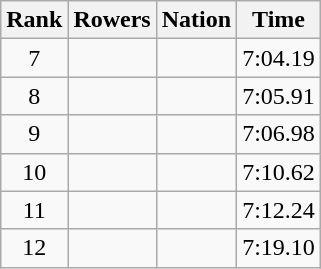<table class="wikitable sortable" style="text-align:center">
<tr>
<th>Rank</th>
<th>Rowers</th>
<th>Nation</th>
<th>Time</th>
</tr>
<tr>
<td>7</td>
<td align=left data-sort-value="Oronova, Daniela"></td>
<td align=left></td>
<td>7:04.19</td>
</tr>
<tr>
<td>8</td>
<td align=left data-sort-value="Luff, Jennifer"></td>
<td align=left></td>
<td>7:05.91</td>
</tr>
<tr>
<td>9</td>
<td align=left data-sort-value="Govaert, Renée"></td>
<td align=left></td>
<td>7:06.98</td>
</tr>
<tr>
<td>10</td>
<td align=left data-sort-value="Jong, Rita de"></td>
<td align=left></td>
<td>7:10.62</td>
</tr>
<tr>
<td>11</td>
<td align=left data-sort-value="Ryder, Cindy"></td>
<td align=left></td>
<td>7:12.24</td>
</tr>
<tr>
<td>12</td>
<td align=left data-sort-value="García, Martha"></td>
<td align=left></td>
<td>7:19.10</td>
</tr>
</table>
